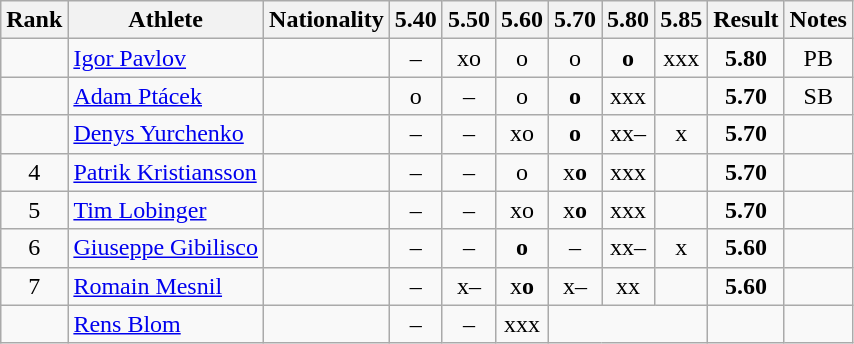<table class="wikitable" style="text-align:center">
<tr>
<th>Rank</th>
<th>Athlete</th>
<th>Nationality</th>
<th>5.40</th>
<th>5.50</th>
<th>5.60</th>
<th>5.70</th>
<th>5.80</th>
<th>5.85</th>
<th>Result</th>
<th>Notes</th>
</tr>
<tr>
<td></td>
<td align="left"><a href='#'>Igor Pavlov</a></td>
<td align=left></td>
<td>–</td>
<td>xo</td>
<td>o</td>
<td>o</td>
<td><strong>o</strong></td>
<td>xxx</td>
<td><strong>5.80</strong></td>
<td>PB</td>
</tr>
<tr>
<td></td>
<td align="left"><a href='#'>Adam Ptácek</a></td>
<td align=left></td>
<td>o</td>
<td>–</td>
<td>o</td>
<td><strong>o</strong></td>
<td>xxx</td>
<td></td>
<td><strong>5.70</strong></td>
<td>SB</td>
</tr>
<tr>
<td></td>
<td align="left"><a href='#'>Denys Yurchenko</a></td>
<td align=left></td>
<td>–</td>
<td>–</td>
<td>xo</td>
<td><strong>o</strong></td>
<td>xx–</td>
<td>x</td>
<td><strong>5.70</strong></td>
<td></td>
</tr>
<tr>
<td>4</td>
<td align="left"><a href='#'>Patrik Kristiansson</a></td>
<td align=left></td>
<td>–</td>
<td>–</td>
<td>o</td>
<td>x<strong>o</strong></td>
<td>xxx</td>
<td></td>
<td><strong>5.70</strong></td>
<td></td>
</tr>
<tr>
<td>5</td>
<td align="left"><a href='#'>Tim Lobinger</a></td>
<td align=left></td>
<td>–</td>
<td>–</td>
<td>xo</td>
<td>x<strong>o</strong></td>
<td>xxx</td>
<td></td>
<td><strong>5.70</strong></td>
<td></td>
</tr>
<tr>
<td>6</td>
<td align="left"><a href='#'>Giuseppe Gibilisco</a></td>
<td align=left></td>
<td>–</td>
<td>–</td>
<td><strong>o</strong></td>
<td>–</td>
<td>xx–</td>
<td>x</td>
<td><strong>5.60</strong></td>
<td></td>
</tr>
<tr>
<td>7</td>
<td align="left"><a href='#'>Romain Mesnil</a></td>
<td align=left></td>
<td>–</td>
<td>x–</td>
<td>x<strong>o</strong></td>
<td>x–</td>
<td>xx</td>
<td></td>
<td><strong>5.60</strong></td>
<td></td>
</tr>
<tr>
<td></td>
<td align="left"><a href='#'>Rens Blom</a></td>
<td align=left></td>
<td>–</td>
<td>–</td>
<td>xxx</td>
<td colspan=3></td>
<td><strong></strong></td>
<td></td>
</tr>
</table>
